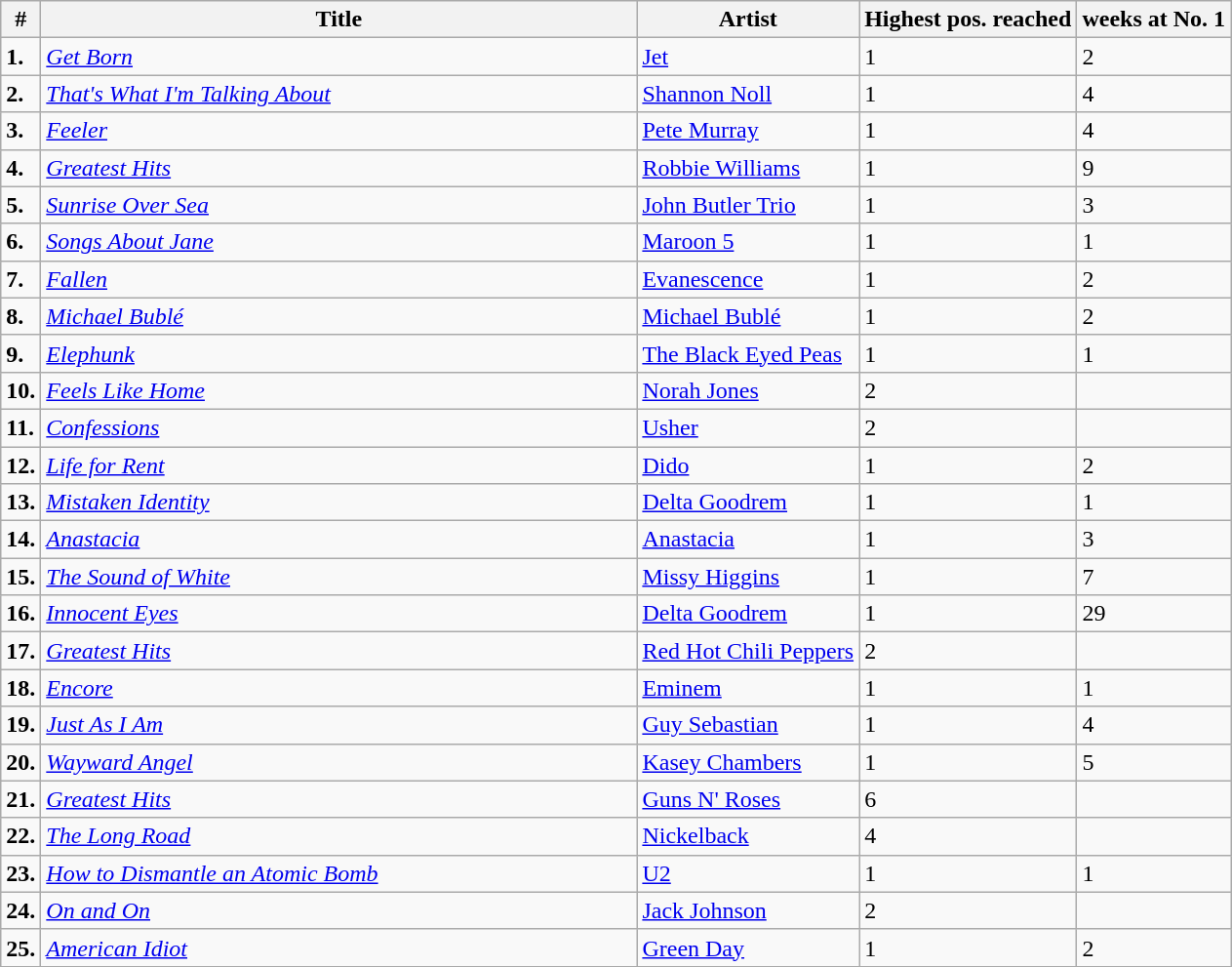<table class="wikitable">
<tr>
<th>#</th>
<th width="400">Title</th>
<th>Artist</th>
<th>Highest pos. reached</th>
<th>weeks at No. 1</th>
</tr>
<tr>
<td><strong>1.</strong></td>
<td><em><a href='#'>Get Born</a></em></td>
<td><a href='#'>Jet</a></td>
<td>1</td>
<td>2</td>
</tr>
<tr>
<td><strong>2.</strong></td>
<td><em><a href='#'>That's What I'm Talking About</a></em></td>
<td><a href='#'>Shannon Noll</a></td>
<td>1</td>
<td>4</td>
</tr>
<tr>
<td><strong>3.</strong></td>
<td><em><a href='#'>Feeler</a></em></td>
<td><a href='#'>Pete Murray</a></td>
<td>1</td>
<td>4</td>
</tr>
<tr>
<td><strong>4.</strong></td>
<td><em><a href='#'>Greatest Hits</a></em></td>
<td><a href='#'>Robbie Williams</a></td>
<td>1</td>
<td>9</td>
</tr>
<tr>
<td><strong>5.</strong></td>
<td><em><a href='#'>Sunrise Over Sea</a></em></td>
<td><a href='#'>John Butler Trio</a></td>
<td>1</td>
<td>3</td>
</tr>
<tr>
<td><strong>6.</strong></td>
<td><em><a href='#'>Songs About Jane</a></em></td>
<td><a href='#'>Maroon 5</a></td>
<td>1</td>
<td>1</td>
</tr>
<tr>
<td><strong>7.</strong></td>
<td><em><a href='#'>Fallen</a></em></td>
<td><a href='#'>Evanescence</a></td>
<td>1</td>
<td>2</td>
</tr>
<tr>
<td><strong>8.</strong></td>
<td><em><a href='#'>Michael Bublé</a></em></td>
<td><a href='#'>Michael Bublé</a></td>
<td>1</td>
<td>2</td>
</tr>
<tr>
<td><strong>9.</strong></td>
<td><em><a href='#'>Elephunk</a></em></td>
<td><a href='#'>The Black Eyed Peas</a></td>
<td>1</td>
<td>1</td>
</tr>
<tr>
<td><strong>10.</strong></td>
<td><em><a href='#'>Feels Like Home</a></em></td>
<td><a href='#'>Norah Jones</a></td>
<td>2</td>
<td></td>
</tr>
<tr>
<td><strong>11.</strong></td>
<td><em><a href='#'>Confessions</a></em></td>
<td><a href='#'>Usher</a></td>
<td>2</td>
<td></td>
</tr>
<tr>
<td><strong>12.</strong></td>
<td><em><a href='#'>Life for Rent</a></em></td>
<td><a href='#'>Dido</a></td>
<td>1</td>
<td>2</td>
</tr>
<tr>
<td><strong>13.</strong></td>
<td><em><a href='#'>Mistaken Identity</a></em></td>
<td><a href='#'>Delta Goodrem</a></td>
<td>1</td>
<td>1</td>
</tr>
<tr>
<td><strong>14.</strong></td>
<td><em><a href='#'>Anastacia</a></em></td>
<td><a href='#'>Anastacia</a></td>
<td>1</td>
<td>3</td>
</tr>
<tr>
<td><strong>15.</strong></td>
<td><em><a href='#'>The Sound of White</a></em></td>
<td><a href='#'>Missy Higgins</a></td>
<td>1</td>
<td>7</td>
</tr>
<tr>
<td><strong>16.</strong></td>
<td><em><a href='#'>Innocent Eyes</a></em></td>
<td><a href='#'>Delta Goodrem</a></td>
<td>1</td>
<td>29</td>
</tr>
<tr>
<td><strong>17.</strong></td>
<td><em><a href='#'>Greatest Hits</a></em></td>
<td><a href='#'>Red Hot Chili Peppers</a></td>
<td>2</td>
<td></td>
</tr>
<tr>
<td><strong>18.</strong></td>
<td><em><a href='#'>Encore</a></em></td>
<td><a href='#'>Eminem</a></td>
<td>1</td>
<td>1</td>
</tr>
<tr>
<td><strong>19.</strong></td>
<td><em><a href='#'>Just As I Am</a></em></td>
<td><a href='#'>Guy Sebastian</a></td>
<td>1</td>
<td>4</td>
</tr>
<tr>
<td><strong>20.</strong></td>
<td><em><a href='#'>Wayward Angel</a></em></td>
<td><a href='#'>Kasey Chambers</a></td>
<td>1</td>
<td>5</td>
</tr>
<tr>
<td><strong>21.</strong></td>
<td><em><a href='#'>Greatest Hits</a></em></td>
<td><a href='#'>Guns N' Roses</a></td>
<td>6</td>
<td></td>
</tr>
<tr>
<td><strong>22.</strong></td>
<td><em><a href='#'>The Long Road</a></em></td>
<td><a href='#'>Nickelback</a></td>
<td>4</td>
<td></td>
</tr>
<tr>
<td><strong>23.</strong></td>
<td><em><a href='#'>How to Dismantle an Atomic Bomb</a></em></td>
<td><a href='#'>U2</a></td>
<td>1</td>
<td>1</td>
</tr>
<tr>
<td><strong>24.</strong></td>
<td><em><a href='#'>On and On</a></em></td>
<td><a href='#'>Jack Johnson</a></td>
<td>2</td>
<td></td>
</tr>
<tr>
<td><strong>25.</strong></td>
<td><em><a href='#'>American Idiot</a></em></td>
<td><a href='#'>Green Day</a></td>
<td>1</td>
<td>2</td>
</tr>
</table>
